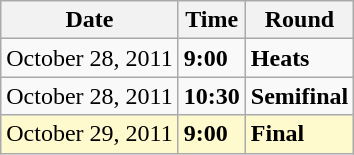<table class="wikitable">
<tr>
<th>Date</th>
<th>Time</th>
<th>Round</th>
</tr>
<tr>
<td>October 28, 2011</td>
<td><strong>9:00</strong></td>
<td><strong>Heats</strong></td>
</tr>
<tr>
<td>October 28, 2011</td>
<td><strong>10:30</strong></td>
<td><strong>Semifinal</strong></td>
</tr>
<tr style=background:lemonchiffon>
<td>October 29, 2011</td>
<td><strong>9:00</strong></td>
<td><strong>Final</strong></td>
</tr>
</table>
